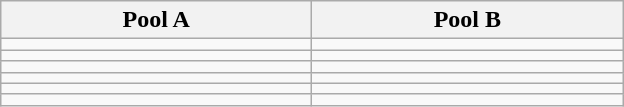<table class="wikitable">
<tr>
<th width=200>Pool A</th>
<th width=200>Pool B</th>
</tr>
<tr align=center>
<td></td>
<td></td>
</tr>
<tr align=center>
<td></td>
<td></td>
</tr>
<tr align=center>
<td></td>
<td></td>
</tr>
<tr align=center>
<td></td>
<td></td>
</tr>
<tr align=center>
<td></td>
<td> </td>
</tr>
<tr align=center>
<td></td>
<td></td>
</tr>
</table>
